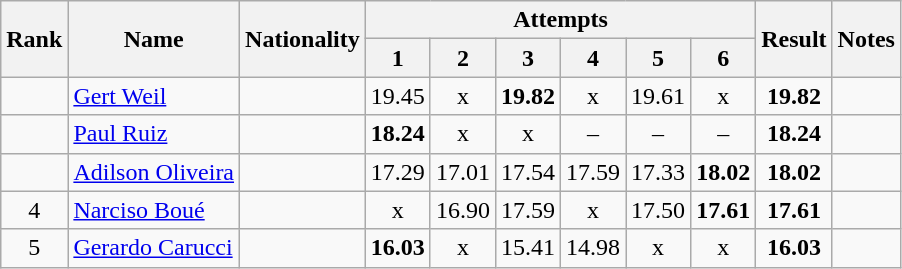<table class="wikitable sortable" style="text-align:center">
<tr>
<th rowspan=2>Rank</th>
<th rowspan=2>Name</th>
<th rowspan=2>Nationality</th>
<th colspan=6>Attempts</th>
<th rowspan=2>Result</th>
<th rowspan=2>Notes</th>
</tr>
<tr>
<th>1</th>
<th>2</th>
<th>3</th>
<th>4</th>
<th>5</th>
<th>6</th>
</tr>
<tr>
<td align=center></td>
<td align=left><a href='#'>Gert Weil</a></td>
<td align=left></td>
<td>19.45</td>
<td>x</td>
<td><strong>19.82</strong></td>
<td>x</td>
<td>19.61</td>
<td>x</td>
<td><strong>19.82</strong></td>
<td></td>
</tr>
<tr>
<td align=center></td>
<td align=left><a href='#'>Paul Ruiz</a></td>
<td align=left></td>
<td><strong>18.24</strong></td>
<td>x</td>
<td>x</td>
<td>–</td>
<td>–</td>
<td>–</td>
<td><strong>18.24</strong></td>
<td></td>
</tr>
<tr>
<td align=center></td>
<td align=left><a href='#'>Adilson Oliveira</a></td>
<td align=left></td>
<td>17.29</td>
<td>17.01</td>
<td>17.54</td>
<td>17.59</td>
<td>17.33</td>
<td><strong>18.02</strong></td>
<td><strong>18.02</strong></td>
<td></td>
</tr>
<tr>
<td align=center>4</td>
<td align=left><a href='#'>Narciso Boué</a></td>
<td align=left></td>
<td>x</td>
<td>16.90</td>
<td>17.59</td>
<td>x</td>
<td>17.50</td>
<td><strong>17.61</strong></td>
<td><strong>17.61</strong></td>
<td></td>
</tr>
<tr>
<td align=center>5</td>
<td align=left><a href='#'>Gerardo Carucci</a></td>
<td align=left></td>
<td><strong>16.03</strong></td>
<td>x</td>
<td>15.41</td>
<td>14.98</td>
<td>x</td>
<td>x</td>
<td><strong>16.03</strong></td>
<td></td>
</tr>
</table>
